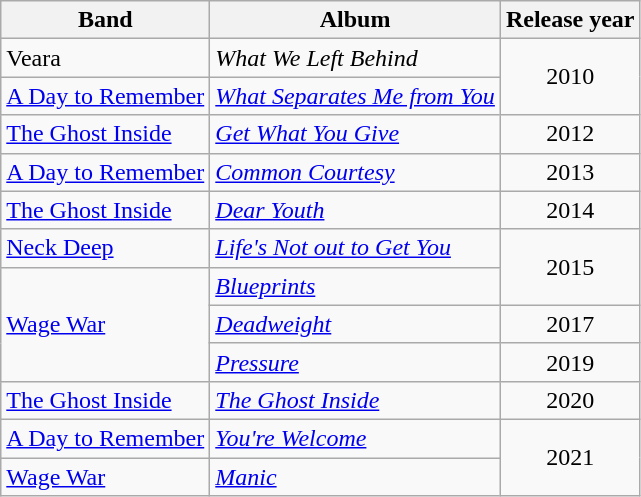<table class="wikitable">
<tr>
<th>Band</th>
<th>Album</th>
<th>Release year</th>
</tr>
<tr>
<td>Veara</td>
<td><em>What We Left Behind</em></td>
<td align="center" rowspan="2">2010</td>
</tr>
<tr>
<td><a href='#'>A Day to Remember</a></td>
<td><em><a href='#'>What Separates Me from You</a></em></td>
</tr>
<tr>
<td><a href='#'>The Ghost Inside</a></td>
<td><em><a href='#'>Get What You Give</a></em></td>
<td align="center">2012</td>
</tr>
<tr>
<td><a href='#'>A Day to Remember</a></td>
<td><em><a href='#'>Common Courtesy</a></em></td>
<td align="center">2013</td>
</tr>
<tr>
<td><a href='#'>The Ghost Inside</a></td>
<td><em><a href='#'>Dear Youth</a></em></td>
<td align="center">2014</td>
</tr>
<tr>
<td><a href='#'>Neck Deep</a></td>
<td><em><a href='#'>Life's Not out to Get You</a></em></td>
<td rowspan="2" align="center">2015</td>
</tr>
<tr>
<td rowspan="3"><a href='#'>Wage War</a></td>
<td><em><a href='#'>Blueprints</a></em></td>
</tr>
<tr>
<td><em><a href='#'>Deadweight</a></em></td>
<td align="center">2017</td>
</tr>
<tr>
<td><em><a href='#'>Pressure</a></em></td>
<td align="center">2019</td>
</tr>
<tr>
<td><a href='#'>The Ghost Inside</a></td>
<td><em><a href='#'>The Ghost Inside</a></em></td>
<td align="center">2020</td>
</tr>
<tr>
<td><a href='#'>A Day to Remember</a></td>
<td><em><a href='#'>You're Welcome</a></em></td>
<td rowspan="2" align="center">2021</td>
</tr>
<tr>
<td><a href='#'>Wage War</a></td>
<td><em><a href='#'>Manic</a></em></td>
</tr>
</table>
